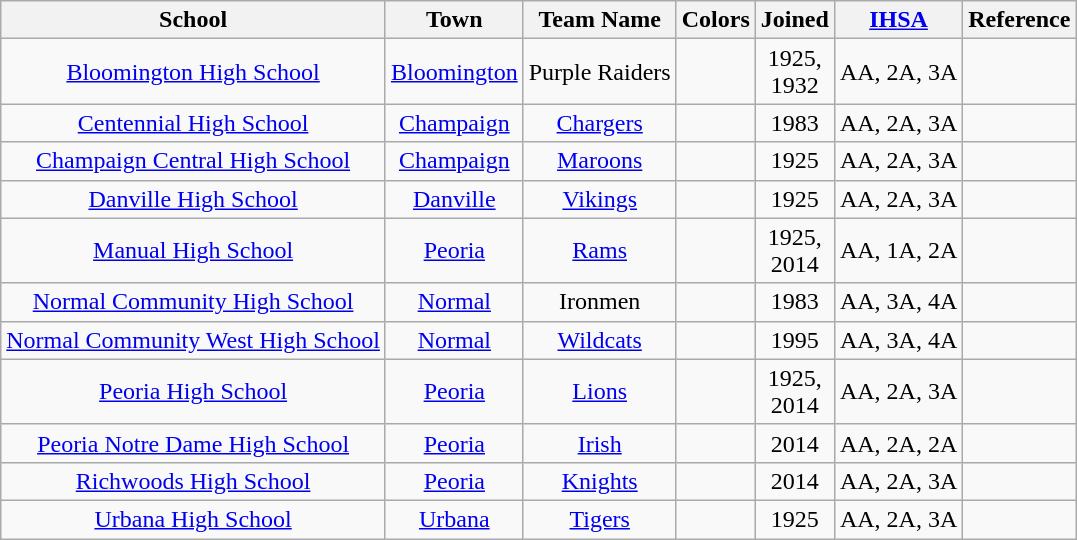<table class="wikitable" style="text-align:center;">
<tr>
<th>School</th>
<th>Town</th>
<th>Team Name</th>
<th>Colors</th>
<th>Joined</th>
<th><a href='#'>IHSA</a></th>
<th>Reference</th>
</tr>
<tr>
<td><a href='#'>Bloomington High School</a></td>
<td><a href='#'>Bloomington</a></td>
<td>Purple Raiders</td>
<td> </td>
<td>1925,<br>1932</td>
<td>AA, 2A, 3A</td>
<td></td>
</tr>
<tr>
<td><a href='#'>Centennial High School</a></td>
<td><a href='#'>Champaign</a></td>
<td><a href='#'>Chargers</a></td>
<td>  </td>
<td>1983</td>
<td>AA, 2A, 3A</td>
<td></td>
</tr>
<tr>
<td><a href='#'>Champaign Central High School</a></td>
<td><a href='#'>Champaign</a></td>
<td><a href='#'>Maroons</a></td>
<td> </td>
<td>1925</td>
<td>AA, 2A, 3A</td>
<td></td>
</tr>
<tr>
<td><a href='#'>Danville High School</a></td>
<td><a href='#'>Danville</a></td>
<td><a href='#'>Vikings</a></td>
<td> </td>
<td>1925</td>
<td>AA, 2A, 3A</td>
<td></td>
</tr>
<tr>
<td><a href='#'>Manual High School</a></td>
<td><a href='#'>Peoria</a></td>
<td><a href='#'>Rams</a></td>
<td> </td>
<td>1925,<br>2014</td>
<td>AA, 1A, 2A</td>
<td></td>
</tr>
<tr>
<td><a href='#'>Normal Community High School</a></td>
<td><a href='#'>Normal</a></td>
<td>Ironmen</td>
<td> </td>
<td>1983</td>
<td>AA, 3A, 4A</td>
<td></td>
</tr>
<tr>
<td><a href='#'>Normal Community West High School</a></td>
<td><a href='#'>Normal</a></td>
<td><a href='#'>Wildcats</a></td>
<td> </td>
<td>1995</td>
<td>AA, 3A, 4A</td>
<td></td>
</tr>
<tr>
<td><a href='#'>Peoria High School</a></td>
<td><a href='#'>Peoria</a></td>
<td><a href='#'>Lions</a></td>
<td>  </td>
<td>1925,<br>2014</td>
<td>AA, 2A, 3A</td>
<td></td>
</tr>
<tr>
<td><a href='#'>Peoria Notre Dame High School</a></td>
<td><a href='#'>Peoria</a></td>
<td><a href='#'>Irish</a></td>
<td>  </td>
<td>2014</td>
<td>AA, 2A, 2A</td>
<td></td>
</tr>
<tr>
<td><a href='#'>Richwoods High School</a></td>
<td><a href='#'>Peoria</a></td>
<td><a href='#'>Knights</a></td>
<td> </td>
<td>2014</td>
<td>AA, 2A, 3A</td>
<td></td>
</tr>
<tr>
<td><a href='#'>Urbana High School</a></td>
<td><a href='#'>Urbana</a></td>
<td><a href='#'>Tigers</a></td>
<td> </td>
<td>1925</td>
<td>AA, 2A, 3A</td>
<td></td>
</tr>
</table>
